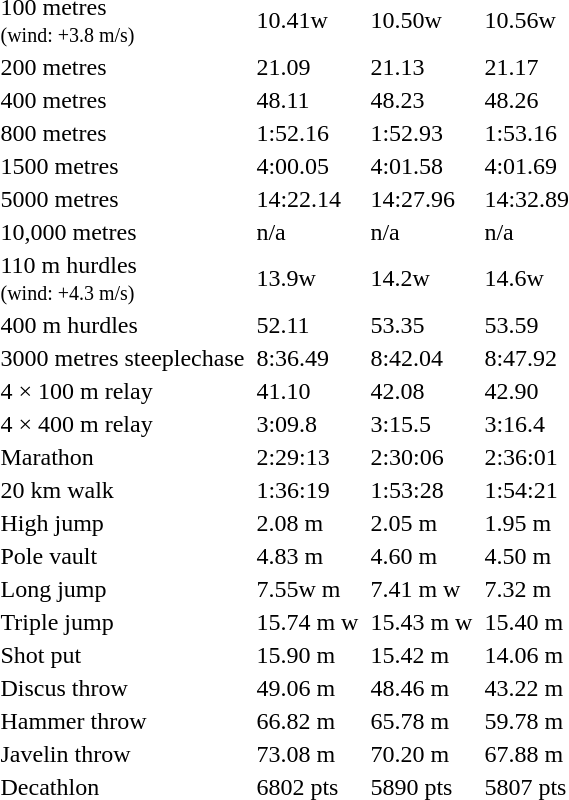<table>
<tr>
<td>100 metres<br><small>(wind: +3.8 m/s)</small></td>
<td></td>
<td>10.41w</td>
<td></td>
<td>10.50w</td>
<td></td>
<td>10.56w</td>
</tr>
<tr>
<td>200 metres</td>
<td></td>
<td>21.09</td>
<td></td>
<td>21.13</td>
<td></td>
<td>21.17</td>
</tr>
<tr>
<td>400 metres</td>
<td></td>
<td>48.11</td>
<td></td>
<td>48.23</td>
<td></td>
<td>48.26</td>
</tr>
<tr>
<td>800 metres</td>
<td></td>
<td>1:52.16</td>
<td></td>
<td>1:52.93</td>
<td></td>
<td>1:53.16</td>
</tr>
<tr>
<td>1500 metres</td>
<td></td>
<td>4:00.05</td>
<td></td>
<td>4:01.58</td>
<td></td>
<td>4:01.69</td>
</tr>
<tr>
<td>5000 metres</td>
<td></td>
<td>14:22.14</td>
<td></td>
<td>14:27.96</td>
<td></td>
<td>14:32.89</td>
</tr>
<tr>
<td>10,000 metres</td>
<td></td>
<td>n/a</td>
<td></td>
<td>n/a</td>
<td></td>
<td>n/a</td>
</tr>
<tr>
<td>110 m hurdles<br><small>(wind: +4.3 m/s)</small></td>
<td></td>
<td>13.9w</td>
<td></td>
<td>14.2w</td>
<td></td>
<td>14.6w</td>
</tr>
<tr>
<td>400 m hurdles</td>
<td></td>
<td>52.11</td>
<td></td>
<td>53.35</td>
<td></td>
<td>53.59</td>
</tr>
<tr>
<td>3000 metres steeplechase</td>
<td></td>
<td>8:36.49</td>
<td></td>
<td>8:42.04</td>
<td></td>
<td>8:47.92</td>
</tr>
<tr>
<td>4 × 100 m relay</td>
<td></td>
<td>41.10</td>
<td></td>
<td>42.08</td>
<td></td>
<td>42.90</td>
</tr>
<tr>
<td>4 × 400 m relay</td>
<td></td>
<td>3:09.8</td>
<td></td>
<td>3:15.5</td>
<td></td>
<td>3:16.4</td>
</tr>
<tr>
<td>Marathon</td>
<td></td>
<td>2:29:13</td>
<td></td>
<td>2:30:06</td>
<td></td>
<td>2:36:01</td>
</tr>
<tr>
<td>20 km walk</td>
<td></td>
<td>1:36:19</td>
<td></td>
<td>1:53:28</td>
<td></td>
<td>1:54:21</td>
</tr>
<tr>
<td>High jump</td>
<td></td>
<td>2.08 m</td>
<td></td>
<td>2.05 m</td>
<td></td>
<td>1.95 m</td>
</tr>
<tr>
<td>Pole vault</td>
<td></td>
<td>4.83 m</td>
<td></td>
<td>4.60 m</td>
<td></td>
<td>4.50 m</td>
</tr>
<tr>
<td>Long jump</td>
<td></td>
<td>7.55w m</td>
<td></td>
<td>7.41 m w</td>
<td></td>
<td>7.32 m</td>
</tr>
<tr>
<td>Triple jump</td>
<td></td>
<td>15.74 m w</td>
<td></td>
<td>15.43 m w</td>
<td></td>
<td>15.40 m</td>
</tr>
<tr>
<td>Shot put</td>
<td></td>
<td>15.90 m</td>
<td></td>
<td>15.42 m</td>
<td></td>
<td>14.06 m</td>
</tr>
<tr>
<td>Discus throw</td>
<td></td>
<td>49.06 m</td>
<td></td>
<td>48.46 m</td>
<td></td>
<td>43.22 m</td>
</tr>
<tr>
<td>Hammer throw</td>
<td></td>
<td>66.82 m</td>
<td></td>
<td>65.78 m</td>
<td></td>
<td>59.78 m</td>
</tr>
<tr>
<td>Javelin throw</td>
<td></td>
<td>73.08 m</td>
<td></td>
<td>70.20 m</td>
<td></td>
<td>67.88 m</td>
</tr>
<tr>
<td>Decathlon</td>
<td></td>
<td>6802 pts</td>
<td></td>
<td>5890 pts</td>
<td></td>
<td>5807 pts</td>
</tr>
</table>
